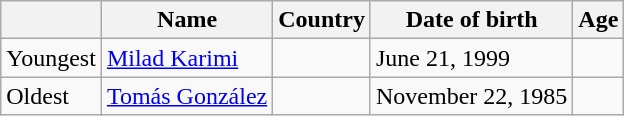<table class="wikitable">
<tr>
<th></th>
<th>Name</th>
<th>Country</th>
<th>Date of birth</th>
<th>Age</th>
</tr>
<tr>
<td>Youngest</td>
<td><a href='#'>Milad Karimi</a></td>
<td></td>
<td>June 21, 1999</td>
<td></td>
</tr>
<tr>
<td>Oldest</td>
<td><a href='#'>Tomás González</a></td>
<td></td>
<td>November 22, 1985</td>
<td></td>
</tr>
</table>
